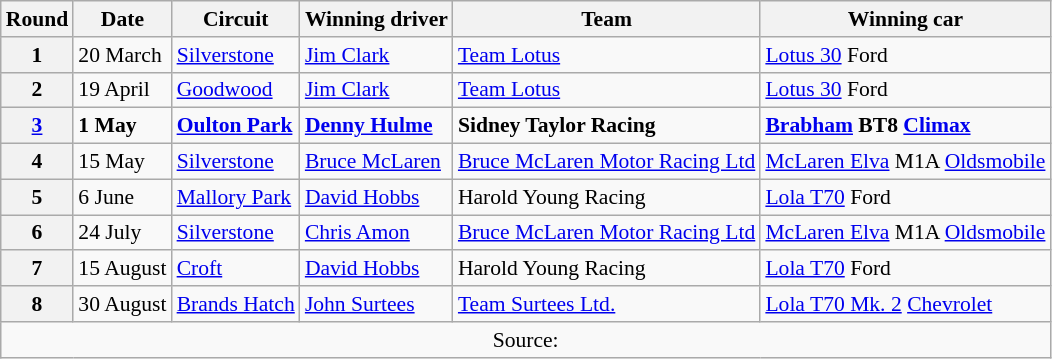<table class="wikitable" style="font-size: 90%;">
<tr>
<th>Round</th>
<th>Date</th>
<th>Circuit</th>
<th>Winning driver</th>
<th>Team</th>
<th>Winning car</th>
</tr>
<tr>
<th>1</th>
<td>20 March</td>
<td><a href='#'>Silverstone</a></td>
<td> <a href='#'>Jim Clark</a></td>
<td><a href='#'>Team Lotus</a></td>
<td><a href='#'>Lotus 30</a> Ford</td>
</tr>
<tr>
<th>2</th>
<td>19 April</td>
<td><a href='#'>Goodwood</a></td>
<td> <a href='#'>Jim Clark</a></td>
<td><a href='#'>Team Lotus</a></td>
<td><a href='#'>Lotus 30</a> Ford</td>
</tr>
<tr>
<th><a href='#'>3</a></th>
<td><strong>1 May</strong></td>
<td><strong><a href='#'>Oulton Park</a></strong></td>
<td><strong> <a href='#'>Denny Hulme</a></strong></td>
<td><strong>Sidney Taylor Racing</strong></td>
<td><strong><a href='#'>Brabham</a> BT8 <a href='#'>Climax</a></strong></td>
</tr>
<tr>
<th>4</th>
<td>15 May</td>
<td><a href='#'>Silverstone</a></td>
<td> <a href='#'>Bruce McLaren</a></td>
<td><a href='#'>Bruce McLaren Motor Racing Ltd</a></td>
<td><a href='#'>McLaren Elva</a> M1A <a href='#'>Oldsmobile</a></td>
</tr>
<tr>
<th>5</th>
<td>6 June</td>
<td><a href='#'>Mallory Park</a></td>
<td> <a href='#'>David Hobbs</a></td>
<td>Harold Young Racing</td>
<td><a href='#'>Lola T70</a> Ford</td>
</tr>
<tr>
<th>6</th>
<td>24 July</td>
<td><a href='#'>Silverstone</a></td>
<td> <a href='#'>Chris Amon</a></td>
<td><a href='#'>Bruce McLaren Motor Racing Ltd</a></td>
<td><a href='#'>McLaren Elva</a> M1A <a href='#'>Oldsmobile</a></td>
</tr>
<tr>
<th>7</th>
<td>15 August</td>
<td><a href='#'>Croft</a></td>
<td> <a href='#'>David Hobbs</a></td>
<td>Harold Young Racing</td>
<td><a href='#'>Lola T70</a> Ford</td>
</tr>
<tr>
<th>8</th>
<td>30 August</td>
<td><a href='#'>Brands Hatch</a></td>
<td> <a href='#'>John Surtees</a></td>
<td><a href='#'>Team Surtees Ltd.</a></td>
<td><a href='#'>Lola T70 Mk. 2</a> <a href='#'>Chevrolet</a></td>
</tr>
<tr>
<td colspan="6" style="text-align:center;">Source: </td>
</tr>
</table>
